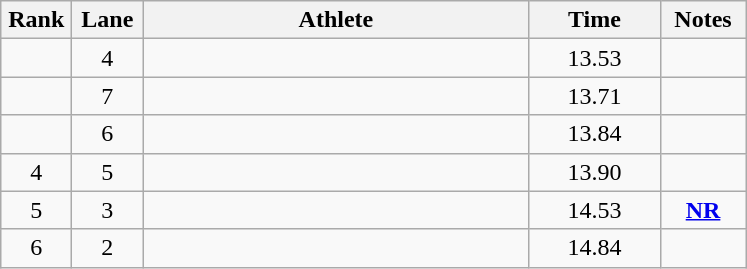<table class="wikitable sortable" style="text-align:center">
<tr>
<th width=40>Rank</th>
<th width=40>Lane</th>
<th width=250>Athlete</th>
<th width=80>Time</th>
<th width=50>Notes</th>
</tr>
<tr>
<td></td>
<td>4</td>
<td align=left></td>
<td>13.53</td>
<td></td>
</tr>
<tr>
<td></td>
<td>7</td>
<td align=left></td>
<td>13.71</td>
<td></td>
</tr>
<tr>
<td></td>
<td>6</td>
<td align=left></td>
<td>13.84</td>
<td></td>
</tr>
<tr>
<td>4</td>
<td>5</td>
<td align=left></td>
<td>13.90</td>
<td></td>
</tr>
<tr>
<td>5</td>
<td>3</td>
<td align=left></td>
<td>14.53</td>
<td><strong><a href='#'>NR</a></strong></td>
</tr>
<tr>
<td>6</td>
<td>2</td>
<td align=left></td>
<td>14.84</td>
<td></td>
</tr>
</table>
